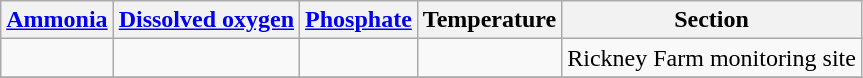<table class="wikitable">
<tr>
<th><a href='#'>Ammonia</a></th>
<th><a href='#'>Dissolved oxygen</a></th>
<th><a href='#'>Phosphate</a></th>
<th>Temperature</th>
<th>Section</th>
</tr>
<tr Brook>
<td></td>
<td></td>
<td></td>
<td></td>
<td>Rickney Farm monitoring site</td>
</tr>
<tr>
</tr>
</table>
